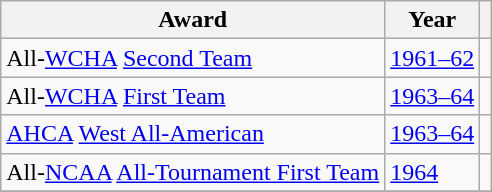<table class="wikitable">
<tr>
<th>Award</th>
<th>Year</th>
<th></th>
</tr>
<tr>
<td>All-<a href='#'>WCHA</a> <a href='#'>Second Team</a></td>
<td><a href='#'>1961–62</a></td>
<td></td>
</tr>
<tr>
<td>All-<a href='#'>WCHA</a> <a href='#'>First Team</a></td>
<td><a href='#'>1963–64</a></td>
<td></td>
</tr>
<tr>
<td><a href='#'>AHCA</a> <a href='#'>West All-American</a></td>
<td><a href='#'>1963–64</a></td>
<td></td>
</tr>
<tr>
<td>All-<a href='#'>NCAA</a> <a href='#'>All-Tournament First Team</a></td>
<td><a href='#'>1964</a></td>
<td></td>
</tr>
<tr>
</tr>
</table>
